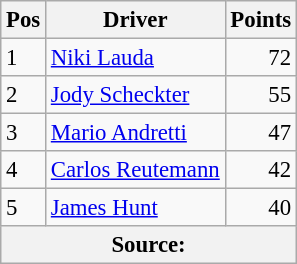<table class="wikitable" style="font-size: 95%;">
<tr>
<th>Pos</th>
<th>Driver</th>
<th>Points</th>
</tr>
<tr>
<td>1</td>
<td> <a href='#'>Niki Lauda</a></td>
<td align="right">72</td>
</tr>
<tr>
<td>2</td>
<td> <a href='#'>Jody Scheckter</a></td>
<td align="right">55</td>
</tr>
<tr>
<td>3</td>
<td> <a href='#'>Mario Andretti</a></td>
<td align="right">47</td>
</tr>
<tr>
<td>4</td>
<td> <a href='#'>Carlos Reutemann</a></td>
<td align="right">42</td>
</tr>
<tr>
<td>5</td>
<td> <a href='#'>James Hunt</a></td>
<td align="right">40</td>
</tr>
<tr>
<th colspan=4>Source: </th>
</tr>
</table>
